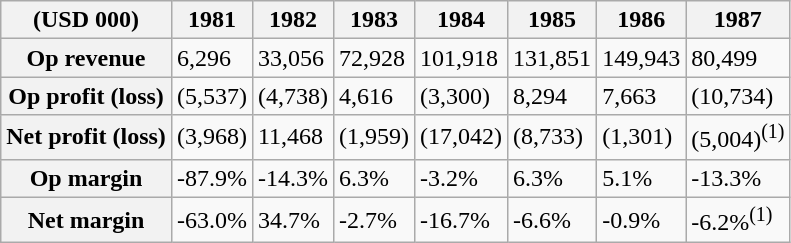<table class="wikitable plain-row-headers defaultright">
<tr>
<th>(USD 000)</th>
<th>1981</th>
<th>1982</th>
<th>1983</th>
<th>1984</th>
<th>1985</th>
<th>1986</th>
<th>1987</th>
</tr>
<tr>
<th>Op revenue</th>
<td>6,296</td>
<td>33,056</td>
<td>72,928</td>
<td>101,918</td>
<td>131,851</td>
<td>149,943</td>
<td>80,499</td>
</tr>
<tr>
<th>Op profit (loss)</th>
<td>(5,537)</td>
<td>(4,738)</td>
<td>4,616</td>
<td>(3,300)</td>
<td>8,294</td>
<td>7,663</td>
<td>(10,734)</td>
</tr>
<tr>
<th>Net profit (loss)</th>
<td>(3,968)</td>
<td>11,468</td>
<td>(1,959)</td>
<td>(17,042)</td>
<td>(8,733)</td>
<td>(1,301)</td>
<td>(5,004)<sup>(1)</sup></td>
</tr>
<tr>
<th>Op margin</th>
<td>-87.9%</td>
<td>-14.3%</td>
<td>6.3%</td>
<td>-3.2%</td>
<td>6.3%</td>
<td>5.1%</td>
<td>-13.3%</td>
</tr>
<tr>
<th>Net margin</th>
<td>-63.0%</td>
<td>34.7%</td>
<td>-2.7%</td>
<td>-16.7%</td>
<td>-6.6%</td>
<td>-0.9%</td>
<td>-6.2%<sup>(1)</sup></td>
</tr>
</table>
